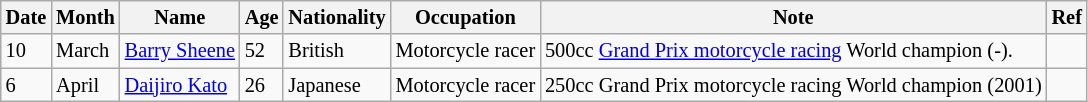<table class="wikitable" style="font-size:85%;">
<tr>
<th>Date</th>
<th>Month</th>
<th>Name</th>
<th>Age</th>
<th>Nationality</th>
<th>Occupation</th>
<th>Note</th>
<th>Ref</th>
</tr>
<tr>
<td>10</td>
<td>March</td>
<td><a href='#'>Barry Sheene</a></td>
<td>52</td>
<td>British</td>
<td>Motorcycle racer</td>
<td>500cc <a href='#'>Grand Prix motorcycle racing</a> World champion (-).</td>
<td></td>
</tr>
<tr>
<td>6</td>
<td>April</td>
<td><a href='#'>Daijiro Kato</a></td>
<td>26</td>
<td>Japanese</td>
<td>Motorcycle racer</td>
<td>250cc Grand Prix motorcycle racing World champion (2001)</td>
<td></td>
</tr>
</table>
